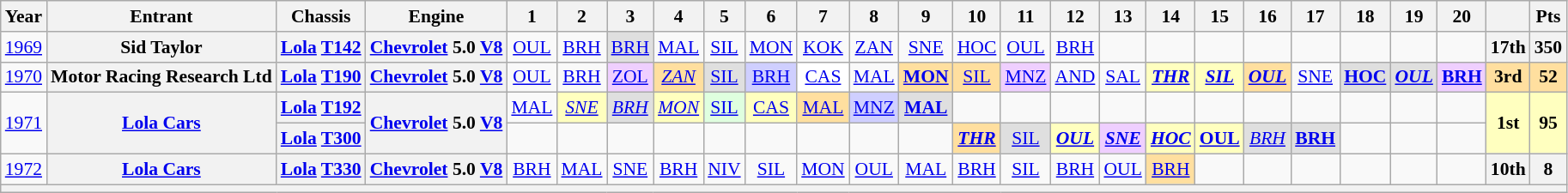<table class="wikitable" style="text-align:center; font-size:90%">
<tr>
<th>Year</th>
<th>Entrant</th>
<th>Chassis</th>
<th>Engine</th>
<th>1</th>
<th>2</th>
<th>3</th>
<th>4</th>
<th>5</th>
<th>6</th>
<th>7</th>
<th>8</th>
<th>9</th>
<th>10</th>
<th>11</th>
<th>12</th>
<th>13</th>
<th>14</th>
<th>15</th>
<th>16</th>
<th>17</th>
<th>18</th>
<th>19</th>
<th>20</th>
<th></th>
<th>Pts</th>
</tr>
<tr>
<td><a href='#'>1969</a></td>
<th>Sid Taylor</th>
<th><a href='#'>Lola</a> <a href='#'>T142</a></th>
<th><a href='#'>Chevrolet</a> 5.0 <a href='#'>V8</a></th>
<td><a href='#'>OUL</a></td>
<td><a href='#'>BRH</a></td>
<td style="background:#DFDFDF;"><a href='#'>BRH</a><br></td>
<td><a href='#'>MAL</a></td>
<td><a href='#'>SIL</a></td>
<td><a href='#'>MON</a></td>
<td><a href='#'>KOK</a></td>
<td><a href='#'>ZAN</a></td>
<td><a href='#'>SNE</a></td>
<td><a href='#'>HOC</a></td>
<td><a href='#'>OUL</a></td>
<td><a href='#'>BRH</a></td>
<td></td>
<td></td>
<td></td>
<td></td>
<td></td>
<td></td>
<td></td>
<td></td>
<th>17th</th>
<th>350</th>
</tr>
<tr>
<td><a href='#'>1970</a></td>
<th>Motor Racing Research Ltd</th>
<th><a href='#'>Lola</a> <a href='#'>T190</a></th>
<th><a href='#'>Chevrolet</a> 5.0 <a href='#'>V8</a></th>
<td><a href='#'>OUL</a></td>
<td><a href='#'>BRH</a></td>
<td style="background:#EFCFFF;"><a href='#'>ZOL</a><br></td>
<td style="background:#FFDF9F;"><em><a href='#'>ZAN</a></em><br></td>
<td style="background:#DFDFDF;"><a href='#'>SIL</a><br></td>
<td style="background:#CFCFFF;"><a href='#'>BRH</a><br></td>
<td style="background:#FFFFFF;"><a href='#'>CAS</a><br></td>
<td><a href='#'>MAL</a></td>
<td style="background:#FFDF9F;"><strong><a href='#'>MON</a></strong><br></td>
<td style="background:#FFDF9F;"><a href='#'>SIL</a><br></td>
<td style="background:#EFCFFF;"><a href='#'>MNZ</a><br></td>
<td><a href='#'>AND</a></td>
<td><a href='#'>SAL</a></td>
<td style="background:#FFFFBF;"><strong><em><a href='#'>THR</a></em></strong><br></td>
<td style="background:#FFFFBF;"><strong><em><a href='#'>SIL</a></em></strong><br></td>
<td style="background:#FFDF9F;"><strong><em><a href='#'>OUL</a></em></strong><br></td>
<td><a href='#'>SNE</a></td>
<td style="background:#DFDFDF;"><strong><a href='#'>HOC</a></strong><br></td>
<td style="background:#DFDFDF;"><strong><em><a href='#'>OUL</a></em></strong><br></td>
<td style="background:#EFCFFF;"><strong><a href='#'>BRH</a></strong><br></td>
<th style="background:#FFDF9F;">3rd</th>
<th style="background:#FFDF9F;">52</th>
</tr>
<tr>
<td rowspan=2><a href='#'>1971</a></td>
<th rowspan=2><a href='#'>Lola Cars</a></th>
<th><a href='#'>Lola</a> <a href='#'>T192</a></th>
<th rowspan=2><a href='#'>Chevrolet</a> 5.0 <a href='#'>V8</a></th>
<td><a href='#'>MAL</a></td>
<td style="background:#FFFFBF;"><em><a href='#'>SNE</a></em><br></td>
<td style="background:#DFDFDF;"><em><a href='#'>BRH</a></em><br></td>
<td style="background:#FFFFBF;"><em><a href='#'>MON</a></em><br></td>
<td style="background:#DFFFDF;"><a href='#'>SIL</a><br></td>
<td style="background:#FFFFBF;"><a href='#'>CAS</a><br></td>
<td style="background:#FFDF9F;"><a href='#'>MAL</a><br></td>
<td style="background:#CFCFFF;"><a href='#'>MNZ</a><br></td>
<td style="background:#DFDFDF;"><strong><a href='#'>MAL</a></strong><br></td>
<td></td>
<td></td>
<td></td>
<td></td>
<td></td>
<td></td>
<td></td>
<td></td>
<td></td>
<td></td>
<td></td>
<th style="background:#FFFFBF;" rowspan=2>1st</th>
<th style="background:#FFFFBF;" rowspan=2>95</th>
</tr>
<tr>
<th><a href='#'>Lola</a> <a href='#'>T300</a></th>
<td></td>
<td></td>
<td></td>
<td></td>
<td></td>
<td></td>
<td></td>
<td></td>
<td></td>
<td style="background:#FFDF9F;"><strong><em><a href='#'>THR</a></em></strong><br></td>
<td style="background:#DFDFDF;"><a href='#'>SIL</a><br></td>
<td style="background:#FFFFBF;"><strong><em><a href='#'>OUL</a></em></strong><br></td>
<td style="background:#EFCFFF;"><strong><em><a href='#'>SNE</a></em></strong><br></td>
<td style="background:#FFFFBF;"><strong><em><a href='#'>HOC</a></em></strong> <br></td>
<td style="background:#FFFFBF;"><strong><a href='#'>OUL</a></strong><br></td>
<td style="background:#DFDFDF;"><em><a href='#'>BRH</a></em><br></td>
<td style="background:#DFDFDF;"><strong><a href='#'>BRH</a></strong><br></td>
<td></td>
<td></td>
<td></td>
</tr>
<tr>
<td><a href='#'>1972</a></td>
<th><a href='#'>Lola Cars</a></th>
<th><a href='#'>Lola</a> <a href='#'>T330</a></th>
<th><a href='#'>Chevrolet</a> 5.0 <a href='#'>V8</a></th>
<td><a href='#'>BRH</a></td>
<td><a href='#'>MAL</a></td>
<td><a href='#'>SNE</a></td>
<td><a href='#'>BRH</a></td>
<td><a href='#'>NIV</a></td>
<td><a href='#'>SIL</a></td>
<td><a href='#'>MON</a></td>
<td><a href='#'>OUL</a></td>
<td><a href='#'>MAL</a></td>
<td><a href='#'>BRH</a></td>
<td><a href='#'>SIL</a></td>
<td><a href='#'>BRH</a></td>
<td><a href='#'>OUL</a></td>
<td style="background:#FFDF9F;"><a href='#'>BRH</a><br></td>
<td></td>
<td></td>
<td></td>
<td></td>
<td></td>
<td></td>
<th>10th</th>
<th>8</th>
</tr>
<tr>
<th colspan="26"></th>
</tr>
</table>
